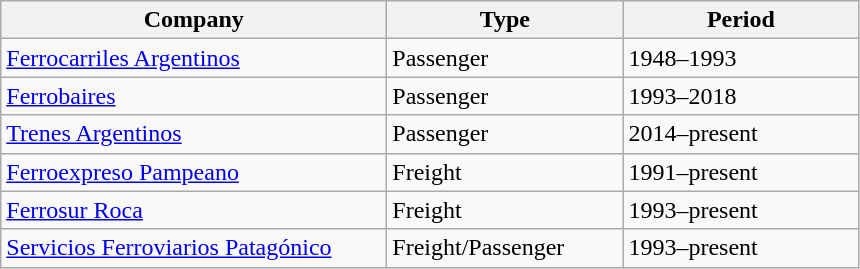<table class="wikitable sortable" style="text-align:left">
<tr>
<th width=250px>Company</th>
<th width=150px>Type</th>
<th width=150px>Period</th>
</tr>
<tr>
<td><a href='#'>Ferrocarriles Argentinos</a></td>
<td>Passenger</td>
<td>1948–1993</td>
</tr>
<tr>
<td><a href='#'>Ferrobaires</a> </td>
<td>Passenger</td>
<td>1993–2018</td>
</tr>
<tr>
<td><a href='#'>Trenes Argentinos</a> </td>
<td>Passenger</td>
<td>2014–present</td>
</tr>
<tr>
<td><a href='#'>Ferroexpreso Pampeano</a></td>
<td>Freight</td>
<td>1991–present</td>
</tr>
<tr>
<td><a href='#'>Ferrosur Roca</a></td>
<td>Freight</td>
<td>1993–present</td>
</tr>
<tr>
<td><a href='#'>Servicios Ferroviarios Patagónico</a></td>
<td>Freight/Passenger</td>
<td>1993–present</td>
</tr>
</table>
